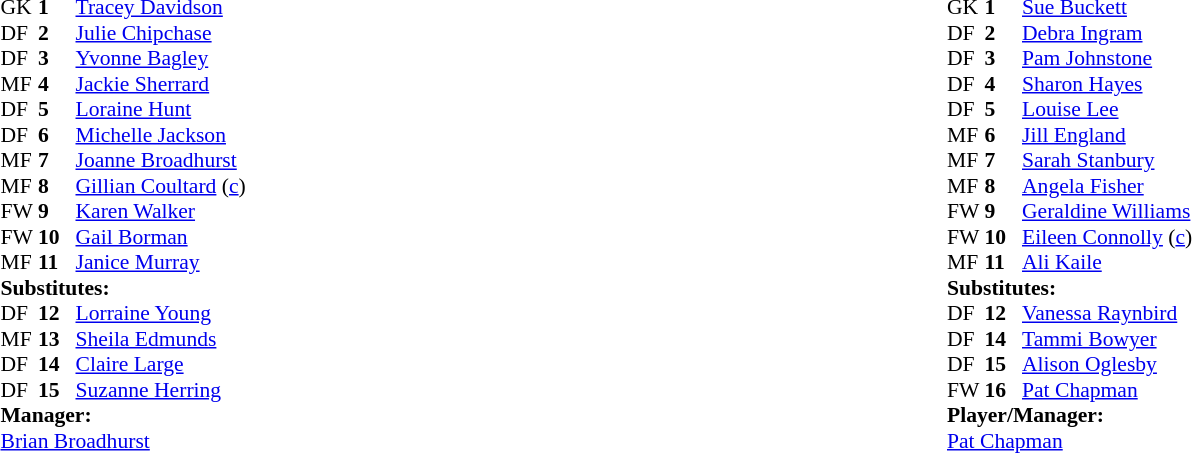<table style="width:100%;">
<tr>
<td style="vertical-align:top; width:50%;"><br><table style="font-size: 90%" cellspacing="0" cellpadding="0">
<tr>
<td colspan="4"></td>
</tr>
<tr>
<th width="25"></th>
<th width="25"></th>
</tr>
<tr>
<td>GK</td>
<td><strong>1</strong></td>
<td> <a href='#'>Tracey Davidson</a></td>
</tr>
<tr>
<td>DF</td>
<td><strong>2</strong></td>
<td> <a href='#'>Julie Chipchase</a></td>
</tr>
<tr>
<td>DF</td>
<td><strong>3</strong></td>
<td> <a href='#'>Yvonne Bagley</a></td>
</tr>
<tr>
<td>MF</td>
<td><strong>4</strong></td>
<td> <a href='#'>Jackie Sherrard</a></td>
</tr>
<tr>
<td>DF</td>
<td><strong>5</strong></td>
<td> <a href='#'>Loraine Hunt</a></td>
</tr>
<tr>
<td>DF</td>
<td><strong>6</strong></td>
<td> <a href='#'>Michelle Jackson</a></td>
<td></td>
<td></td>
</tr>
<tr>
<td>MF</td>
<td><strong>7</strong></td>
<td> <a href='#'>Joanne Broadhurst</a></td>
</tr>
<tr>
<td>MF</td>
<td><strong>8</strong></td>
<td> <a href='#'>Gillian Coultard</a> (<a href='#'>c</a>)</td>
</tr>
<tr>
<td>FW</td>
<td><strong>9</strong></td>
<td> <a href='#'>Karen Walker</a></td>
</tr>
<tr>
<td>FW</td>
<td><strong>10</strong></td>
<td> <a href='#'>Gail Borman</a></td>
</tr>
<tr>
<td>MF</td>
<td><strong>11</strong></td>
<td> <a href='#'>Janice Murray</a></td>
</tr>
<tr>
<td colspan=4><strong>Substitutes:</strong></td>
</tr>
<tr>
<td>DF</td>
<td><strong>12</strong></td>
<td> <a href='#'>Lorraine Young</a></td>
</tr>
<tr>
<td>MF</td>
<td><strong>13</strong></td>
<td> <a href='#'>Sheila Edmunds</a></td>
</tr>
<tr>
<td>DF</td>
<td><strong>14</strong></td>
<td> <a href='#'>Claire Large</a></td>
</tr>
<tr>
<td>DF</td>
<td><strong>15</strong></td>
<td> <a href='#'>Suzanne Herring</a></td>
</tr>
<tr>
<td colspan=4><strong>Manager:</strong></td>
</tr>
<tr>
<td colspan="4"> <a href='#'>Brian Broadhurst</a></td>
</tr>
</table>
</td>
<td style="vertical-align:top; width:50%;"><br><table style="font-size: 90%" cellspacing="0" cellpadding="0">
<tr>
<td colspan="4"></td>
</tr>
<tr>
<th width="25"></th>
<th width="25"></th>
</tr>
<tr>
<td>GK</td>
<td><strong>1</strong></td>
<td> <a href='#'>Sue Buckett</a></td>
</tr>
<tr>
<td>DF</td>
<td><strong>2</strong></td>
<td> <a href='#'>Debra Ingram</a></td>
</tr>
<tr>
<td>DF</td>
<td><strong>3</strong></td>
<td> <a href='#'>Pam Johnstone</a></td>
<td></td>
<td></td>
</tr>
<tr>
<td>DF</td>
<td><strong>4</strong></td>
<td> <a href='#'>Sharon Hayes</a></td>
</tr>
<tr>
<td>DF</td>
<td><strong>5</strong></td>
<td> <a href='#'>Louise Lee</a></td>
</tr>
<tr>
<td>MF</td>
<td><strong>6</strong></td>
<td> <a href='#'>Jill England</a></td>
</tr>
<tr>
<td>MF</td>
<td><strong>7</strong></td>
<td> <a href='#'>Sarah Stanbury</a></td>
</tr>
<tr>
<td>MF</td>
<td><strong>8</strong></td>
<td> <a href='#'>Angela Fisher</a></td>
</tr>
<tr>
<td>FW</td>
<td><strong>9</strong></td>
<td> <a href='#'>Geraldine Williams</a></td>
</tr>
<tr>
<td>FW</td>
<td><strong>10</strong></td>
<td> <a href='#'>Eileen Connolly</a> (<a href='#'>c</a>)</td>
<td></td>
<td></td>
</tr>
<tr>
<td>MF</td>
<td><strong>11</strong></td>
<td> <a href='#'>Ali Kaile</a></td>
</tr>
<tr>
<td colspan=4><strong>Substitutes:</strong></td>
</tr>
<tr>
<td>DF</td>
<td><strong>12</strong></td>
<td> <a href='#'>Vanessa Raynbird</a></td>
<td></td>
<td></td>
</tr>
<tr>
<td>DF</td>
<td><strong>14</strong></td>
<td> <a href='#'>Tammi Bowyer</a></td>
<td></td>
<td></td>
</tr>
<tr>
<td>DF</td>
<td><strong>15</strong></td>
<td> <a href='#'>Alison Oglesby</a></td>
</tr>
<tr>
<td>FW</td>
<td><strong>16</strong></td>
<td> <a href='#'>Pat Chapman</a></td>
</tr>
<tr>
<td colspan=4><strong>Player/Manager:</strong></td>
</tr>
<tr>
<td colspan="4"> <a href='#'>Pat Chapman</a></td>
</tr>
</table>
</td>
</tr>
</table>
